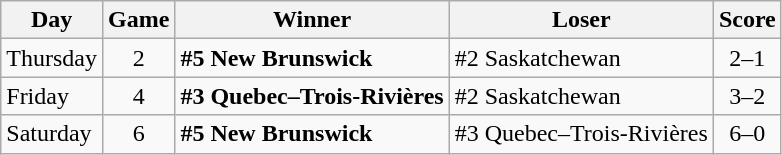<table class="wikitable">
<tr>
<th>Day</th>
<th>Game</th>
<th>Winner</th>
<th>Loser</th>
<th>Score</th>
</tr>
<tr>
<td>Thursday</td>
<td style="text-align:center">2</td>
<td><strong>#5 New Brunswick</strong></td>
<td>#2 Saskatchewan</td>
<td style="text-align:center">2–1</td>
</tr>
<tr>
<td>Friday</td>
<td style="text-align:center">4</td>
<td><strong>#3 Quebec–Trois-Rivières</strong></td>
<td>#2 Saskatchewan</td>
<td style="text-align:center">3–2</td>
</tr>
<tr>
<td>Saturday</td>
<td style="text-align:center">6</td>
<td><strong>#5 New Brunswick</strong></td>
<td>#3 Quebec–Trois-Rivières</td>
<td style="text-align:center">6–0</td>
</tr>
</table>
